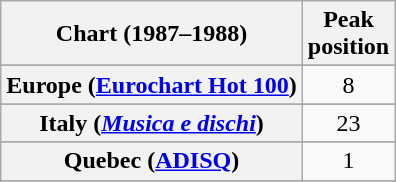<table class="wikitable sortable plainrowheaders" style="text-align:center">
<tr>
<th>Chart (1987–1988)</th>
<th>Peak<br>position</th>
</tr>
<tr>
</tr>
<tr>
<th scope="row">Europe (<a href='#'>Eurochart Hot 100</a>)</th>
<td>8</td>
</tr>
<tr>
</tr>
<tr>
</tr>
<tr>
<th scope="row">Italy (<em><a href='#'>Musica e dischi</a></em>)</th>
<td>23</td>
</tr>
<tr>
</tr>
<tr>
</tr>
<tr>
</tr>
<tr>
<th scope="row">Quebec (<a href='#'>ADISQ</a>)</th>
<td align="center">1</td>
</tr>
<tr>
</tr>
<tr>
</tr>
<tr>
</tr>
</table>
